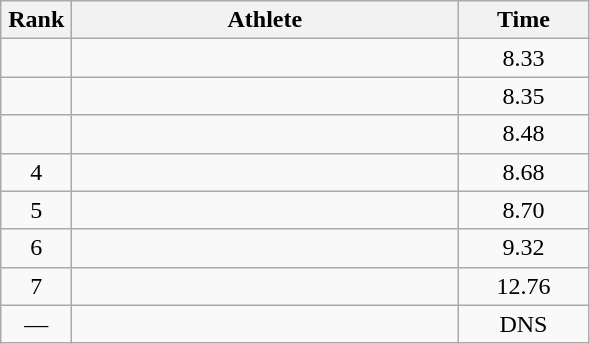<table class=wikitable style="text-align:center">
<tr>
<th width=40>Rank</th>
<th width=250>Athlete</th>
<th width=80>Time</th>
</tr>
<tr>
<td></td>
<td align=left></td>
<td>8.33</td>
</tr>
<tr>
<td></td>
<td align=left></td>
<td>8.35</td>
</tr>
<tr>
<td></td>
<td align=left></td>
<td>8.48</td>
</tr>
<tr>
<td>4</td>
<td align=left></td>
<td>8.68</td>
</tr>
<tr>
<td>5</td>
<td align=left></td>
<td>8.70</td>
</tr>
<tr>
<td>6</td>
<td align=left></td>
<td>9.32</td>
</tr>
<tr>
<td>7</td>
<td align=left></td>
<td>12.76</td>
</tr>
<tr>
<td>—</td>
<td align=left></td>
<td>DNS</td>
</tr>
</table>
